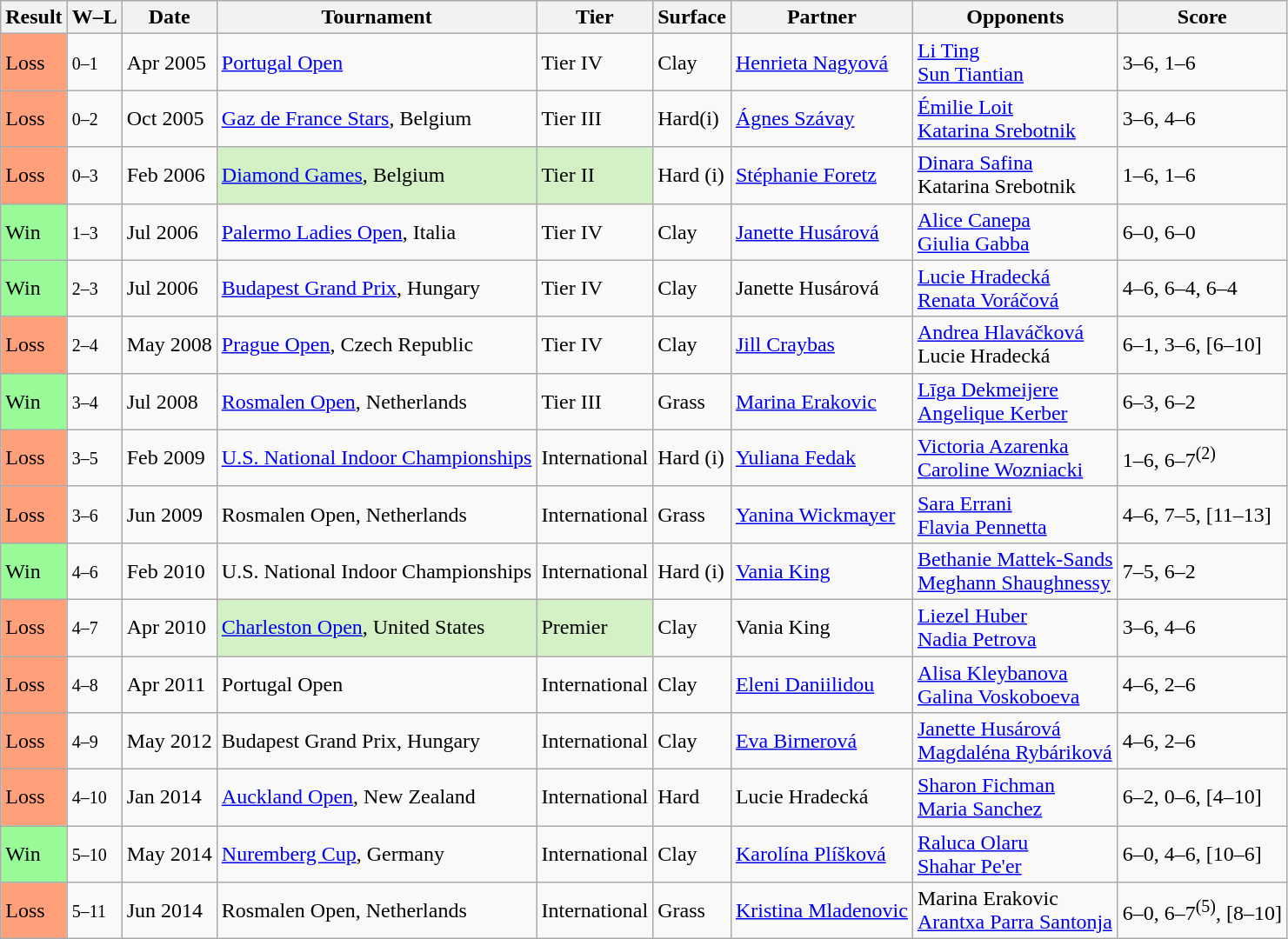<table class="sortable wikitable">
<tr>
<th>Result</th>
<th class="unsortable">W–L</th>
<th>Date</th>
<th>Tournament</th>
<th>Tier</th>
<th>Surface</th>
<th>Partner</th>
<th>Opponents</th>
<th class="unsortable">Score</th>
</tr>
<tr>
<td bgcolor=#ffa07a>Loss</td>
<td><small>0–1</small></td>
<td>Apr 2005</td>
<td><a href='#'>Portugal Open</a></td>
<td>Tier IV</td>
<td>Clay</td>
<td> <a href='#'>Henrieta Nagyová</a></td>
<td> <a href='#'>Li Ting</a> <br>  <a href='#'>Sun Tiantian</a></td>
<td>3–6, 1–6</td>
</tr>
<tr>
<td bgcolor=#ffa07a>Loss</td>
<td><small>0–2</small></td>
<td>Oct 2005</td>
<td><a href='#'>Gaz de France Stars</a>, Belgium</td>
<td>Tier III</td>
<td>Hard(i)</td>
<td> <a href='#'>Ágnes Szávay</a></td>
<td> <a href='#'>Émilie Loit</a> <br>  <a href='#'>Katarina Srebotnik</a></td>
<td>3–6, 4–6</td>
</tr>
<tr>
<td bgcolor=#ffa07a>Loss</td>
<td><small>0–3</small></td>
<td>Feb 2006</td>
<td bgcolor=#d4f1c5><a href='#'>Diamond Games</a>, Belgium</td>
<td bgcolor=#d4f1c5>Tier II</td>
<td>Hard (i)</td>
<td> <a href='#'>Stéphanie Foretz</a></td>
<td> <a href='#'>Dinara Safina</a> <br>  Katarina Srebotnik</td>
<td>1–6, 1–6</td>
</tr>
<tr>
<td bgcolor=#98fb98>Win</td>
<td><small>1–3</small></td>
<td>Jul 2006</td>
<td><a href='#'>Palermo Ladies Open</a>, Italia</td>
<td>Tier IV</td>
<td>Clay</td>
<td> <a href='#'>Janette Husárová</a></td>
<td> <a href='#'>Alice Canepa</a> <br>  <a href='#'>Giulia Gabba</a></td>
<td>6–0, 6–0</td>
</tr>
<tr>
<td bgcolor=#98fb98>Win</td>
<td><small>2–3</small></td>
<td>Jul 2006</td>
<td><a href='#'>Budapest Grand Prix</a>, Hungary</td>
<td>Tier IV</td>
<td>Clay</td>
<td> Janette Husárová</td>
<td> <a href='#'>Lucie Hradecká</a> <br>  <a href='#'>Renata Voráčová</a></td>
<td>4–6, 6–4, 6–4</td>
</tr>
<tr>
<td bgcolor=#ffa07a>Loss</td>
<td><small>2–4</small></td>
<td>May 2008</td>
<td><a href='#'>Prague Open</a>, Czech Republic</td>
<td>Tier IV</td>
<td>Clay</td>
<td> <a href='#'>Jill Craybas</a></td>
<td> <a href='#'>Andrea Hlaváčková</a> <br>  Lucie Hradecká</td>
<td>6–1, 3–6, [6–10]</td>
</tr>
<tr>
<td bgcolor=#98fb98>Win</td>
<td><small>3–4</small></td>
<td>Jul 2008</td>
<td><a href='#'>Rosmalen Open</a>, Netherlands</td>
<td>Tier III</td>
<td>Grass</td>
<td> <a href='#'>Marina Erakovic</a></td>
<td> <a href='#'>Līga Dekmeijere</a> <br>  <a href='#'>Angelique Kerber</a></td>
<td>6–3, 6–2</td>
</tr>
<tr>
<td bgcolor=#ffa07a>Loss</td>
<td><small>3–5</small></td>
<td>Feb 2009</td>
<td><a href='#'>U.S. National Indoor Championships</a></td>
<td>International</td>
<td>Hard (i)</td>
<td> <a href='#'>Yuliana Fedak</a></td>
<td> <a href='#'>Victoria Azarenka</a> <br>  <a href='#'>Caroline Wozniacki</a></td>
<td>1–6, 6–7<sup>(2)</sup></td>
</tr>
<tr>
<td bgcolor=#ffa07a>Loss</td>
<td><small>3–6</small></td>
<td>Jun 2009</td>
<td>Rosmalen Open, Netherlands</td>
<td>International</td>
<td>Grass</td>
<td> <a href='#'>Yanina Wickmayer</a></td>
<td> <a href='#'>Sara Errani</a> <br>  <a href='#'>Flavia Pennetta</a></td>
<td>4–6, 7–5, [11–13]</td>
</tr>
<tr>
<td bgcolor=#98fb98>Win</td>
<td><small>4–6</small></td>
<td>Feb 2010</td>
<td>U.S. National Indoor Championships</td>
<td>International</td>
<td>Hard (i)</td>
<td> <a href='#'>Vania King</a></td>
<td> <a href='#'>Bethanie Mattek-Sands</a> <br>  <a href='#'>Meghann Shaughnessy</a></td>
<td>7–5, 6–2</td>
</tr>
<tr>
<td bgcolor=#ffa07a>Loss</td>
<td><small>4–7</small></td>
<td>Apr 2010</td>
<td bgcolor=#d4f1c5><a href='#'>Charleston Open</a>, United States</td>
<td bgcolor=#d4f1c5>Premier</td>
<td>Clay</td>
<td> Vania King</td>
<td> <a href='#'>Liezel Huber</a> <br>  <a href='#'>Nadia Petrova</a></td>
<td>3–6, 4–6</td>
</tr>
<tr>
<td bgcolor=#ffa07a>Loss</td>
<td><small>4–8</small></td>
<td>Apr 2011</td>
<td>Portugal Open</td>
<td>International</td>
<td>Clay</td>
<td> <a href='#'>Eleni Daniilidou</a></td>
<td> <a href='#'>Alisa Kleybanova</a> <br>  <a href='#'>Galina Voskoboeva</a></td>
<td>4–6, 2–6</td>
</tr>
<tr>
<td bgcolor=FFA07A>Loss</td>
<td><small>4–9</small></td>
<td>May 2012</td>
<td>Budapest Grand Prix, Hungary</td>
<td>International</td>
<td>Clay</td>
<td> <a href='#'>Eva Birnerová</a></td>
<td> <a href='#'>Janette Husárová</a> <br>  <a href='#'>Magdaléna Rybáriková</a></td>
<td>4–6, 2–6</td>
</tr>
<tr>
<td bgcolor=FFA07A>Loss</td>
<td><small>4–10</small></td>
<td>Jan 2014</td>
<td><a href='#'>Auckland Open</a>, New Zealand</td>
<td>International</td>
<td>Hard</td>
<td> Lucie Hradecká</td>
<td> <a href='#'>Sharon Fichman</a> <br>  <a href='#'>Maria Sanchez</a></td>
<td>6–2, 0–6, [4–10]</td>
</tr>
<tr>
<td bgcolor=#98fb98>Win</td>
<td><small>5–10</small></td>
<td>May 2014</td>
<td><a href='#'>Nuremberg Cup</a>, Germany</td>
<td>International</td>
<td>Clay</td>
<td> <a href='#'>Karolína Plíšková</a></td>
<td> <a href='#'>Raluca Olaru</a> <br>  <a href='#'>Shahar Pe'er</a></td>
<td>6–0, 4–6, [10–6]</td>
</tr>
<tr>
<td bgcolor=FFA07A>Loss</td>
<td><small>5–11</small></td>
<td>Jun 2014</td>
<td>Rosmalen Open, Netherlands</td>
<td>International</td>
<td>Grass</td>
<td> <a href='#'>Kristina Mladenovic</a></td>
<td> Marina Erakovic <br>  <a href='#'>Arantxa Parra Santonja</a></td>
<td>6–0, 6–7<sup>(5)</sup>, [8–10]</td>
</tr>
</table>
